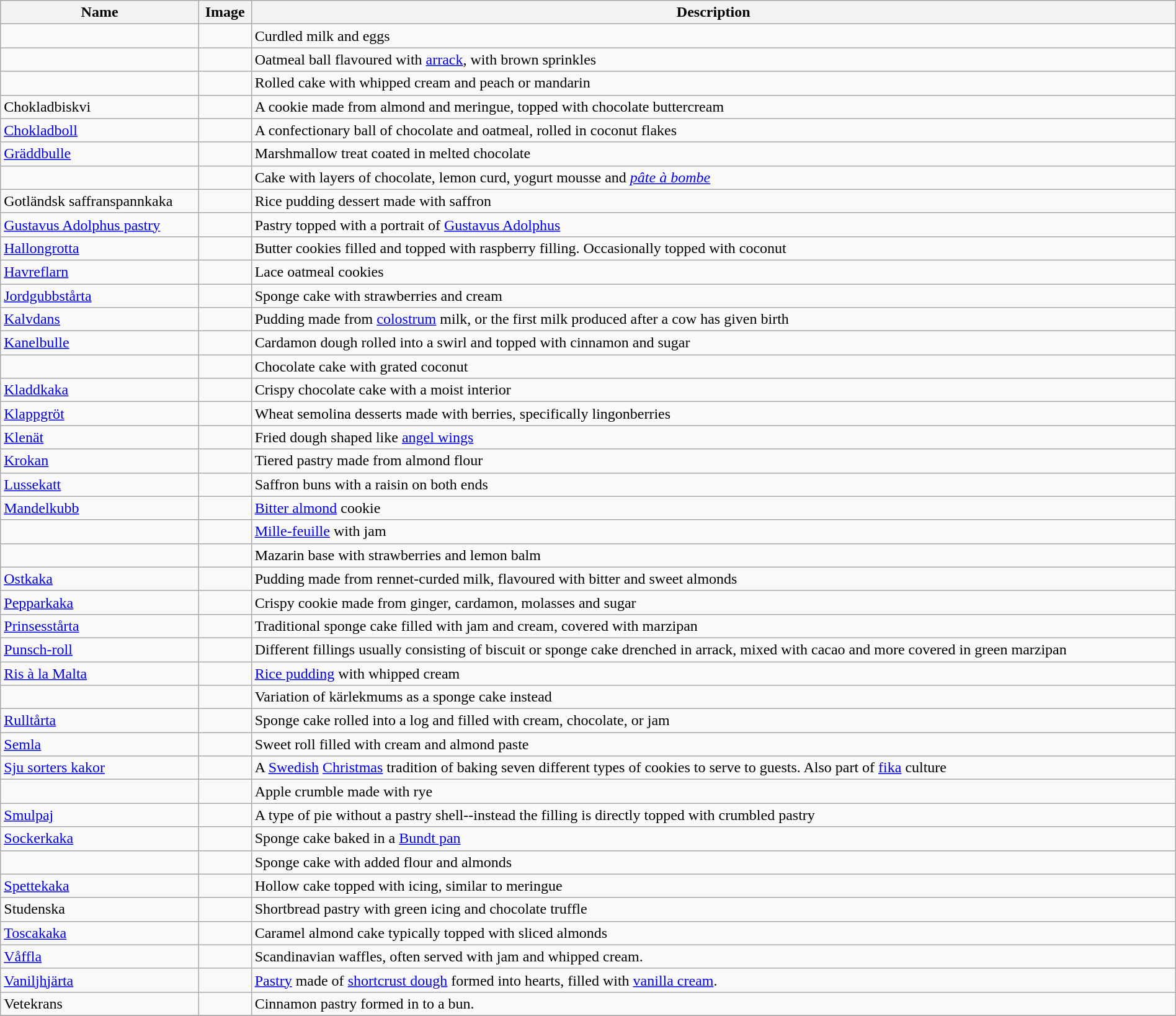<table class="wikitable sortable" width="100%">
<tr>
<th>Name</th>
<th class="unsortable">Image</th>
<th>Description</th>
</tr>
<tr>
<td></td>
<td></td>
<td>Curdled milk and eggs</td>
</tr>
<tr>
<td></td>
<td></td>
<td>Oatmeal ball flavoured with <a href='#'>arrack</a>, with brown sprinkles</td>
</tr>
<tr>
<td></td>
<td></td>
<td>Rolled cake with whipped cream and peach or mandarin</td>
</tr>
<tr>
<td>Chokladbiskvi</td>
<td></td>
<td>A cookie made from almond and meringue, topped with chocolate buttercream</td>
</tr>
<tr>
<td><a href='#'>Chokladboll</a></td>
<td></td>
<td>A confectionary ball of chocolate and oatmeal, rolled in coconut flakes</td>
</tr>
<tr>
<td><a href='#'>Gräddbulle</a></td>
<td></td>
<td>Marshmallow treat coated in melted chocolate</td>
</tr>
<tr>
<td></td>
<td></td>
<td>Cake with layers of chocolate, lemon curd, yogurt mousse and <em><a href='#'>pâte à bombe</a></em></td>
</tr>
<tr>
<td>Gotländsk saffranspannkaka</td>
<td></td>
<td>Rice pudding dessert made with saffron</td>
</tr>
<tr>
<td><a href='#'>Gustavus Adolphus pastry</a></td>
<td></td>
<td>Pastry topped with a portrait of <a href='#'>Gustavus Adolphus</a></td>
</tr>
<tr>
<td><a href='#'>Hallongrotta</a></td>
<td></td>
<td>Butter cookies filled and topped with raspberry filling. Occasionally topped with coconut</td>
</tr>
<tr>
<td><a href='#'>Havreflarn</a></td>
<td></td>
<td>Lace oatmeal cookies</td>
</tr>
<tr>
<td><a href='#'>Jordgubbstårta</a></td>
<td></td>
<td>Sponge cake with strawberries and cream</td>
</tr>
<tr>
<td><a href='#'>Kalvdans</a></td>
<td></td>
<td>Pudding made from <a href='#'>colostrum</a> milk, or the first milk produced after a cow has given birth</td>
</tr>
<tr>
<td><a href='#'>Kanelbulle</a></td>
<td></td>
<td>Cardamon dough rolled into a swirl and topped with cinnamon and sugar</td>
</tr>
<tr>
<td></td>
<td></td>
<td>Chocolate cake with grated coconut</td>
</tr>
<tr>
<td><a href='#'>Kladdkaka</a></td>
<td></td>
<td>Crispy chocolate cake with a moist interior</td>
</tr>
<tr>
<td><a href='#'>Klappgröt</a></td>
<td></td>
<td>Wheat semolina desserts made with berries, specifically lingonberries</td>
</tr>
<tr>
<td><a href='#'>Klenät</a></td>
<td></td>
<td>Fried dough shaped like <a href='#'>angel wings</a></td>
</tr>
<tr>
<td><a href='#'>Krokan</a></td>
<td></td>
<td>Tiered pastry made from almond flour</td>
</tr>
<tr>
<td><a href='#'>Lussekatt</a></td>
<td></td>
<td>Saffron buns with a raisin on both ends</td>
</tr>
<tr>
<td><a href='#'>Mandelkubb</a></td>
<td></td>
<td><a href='#'>Bitter almond</a> cookie</td>
</tr>
<tr>
<td></td>
<td></td>
<td><a href='#'>Mille-feuille</a> with jam</td>
</tr>
<tr>
<td></td>
<td></td>
<td>Mazarin base with strawberries and lemon balm</td>
</tr>
<tr>
<td><a href='#'>Ostkaka</a></td>
<td></td>
<td>Pudding made from rennet-curded milk, flavoured with bitter and sweet almonds</td>
</tr>
<tr>
<td><a href='#'>Pepparkaka</a></td>
<td></td>
<td>Crispy cookie made from ginger, cardamon, molasses and sugar</td>
</tr>
<tr>
<td><a href='#'>Prinsesstårta</a></td>
<td></td>
<td>Traditional sponge cake filled with jam and cream, covered with marzipan</td>
</tr>
<tr>
<td><a href='#'>Punsch-roll</a></td>
<td></td>
<td>Different fillings usually consisting of biscuit or sponge cake drenched in arrack, mixed with cacao and more covered in green marzipan</td>
</tr>
<tr>
<td><a href='#'>Ris à la Malta</a></td>
<td></td>
<td><a href='#'>Rice pudding</a> with whipped cream</td>
</tr>
<tr>
<td></td>
<td></td>
<td>Variation of kärlekmums as a sponge cake instead</td>
</tr>
<tr>
<td><a href='#'>Rulltårta</a></td>
<td></td>
<td>Sponge cake rolled into a log and filled with cream, chocolate, or jam</td>
</tr>
<tr>
<td><a href='#'>Semla</a></td>
<td></td>
<td>Sweet roll filled with cream and almond paste</td>
</tr>
<tr>
<td><a href='#'>Sju sorters kakor</a></td>
<td></td>
<td>A <a href='#'>Swedish</a> <a href='#'>Christmas</a> tradition of baking seven different types of cookies to serve to guests. Also part of <a href='#'>fika</a> culture</td>
</tr>
<tr>
<td></td>
<td></td>
<td>Apple crumble made with rye</td>
</tr>
<tr>
<td><a href='#'>Smulpaj</a></td>
<td></td>
<td>A type of pie without a pastry shell--instead the filling is directly topped with crumbled pastry</td>
</tr>
<tr>
<td><a href='#'>Sockerkaka</a></td>
<td></td>
<td>Sponge cake baked in a <a href='#'>Bundt pan</a></td>
</tr>
<tr>
<td></td>
<td></td>
<td>Sponge cake with added flour and almonds</td>
</tr>
<tr>
<td><a href='#'>Spettekaka</a></td>
<td></td>
<td>Hollow cake topped with icing, similar to meringue</td>
</tr>
<tr>
<td>Studenska</td>
<td></td>
<td>Shortbread pastry with green icing and chocolate truffle</td>
</tr>
<tr>
<td><a href='#'>Toscakaka</a></td>
<td></td>
<td>Caramel almond cake typically topped with sliced almonds</td>
</tr>
<tr>
<td><a href='#'>Våffla</a></td>
<td></td>
<td>Scandinavian waffles, often served with jam and whipped cream.</td>
</tr>
<tr>
<td><a href='#'>Vaniljhjärta</a></td>
<td></td>
<td><a href='#'>Pastry</a> made of <a href='#'>shortcrust dough</a> formed into hearts, filled with <a href='#'>vanilla cream</a>.</td>
</tr>
<tr>
<td>Vetekrans</td>
<td></td>
<td>Cinnamon pastry formed in to a bun.</td>
</tr>
<tr>
</tr>
</table>
